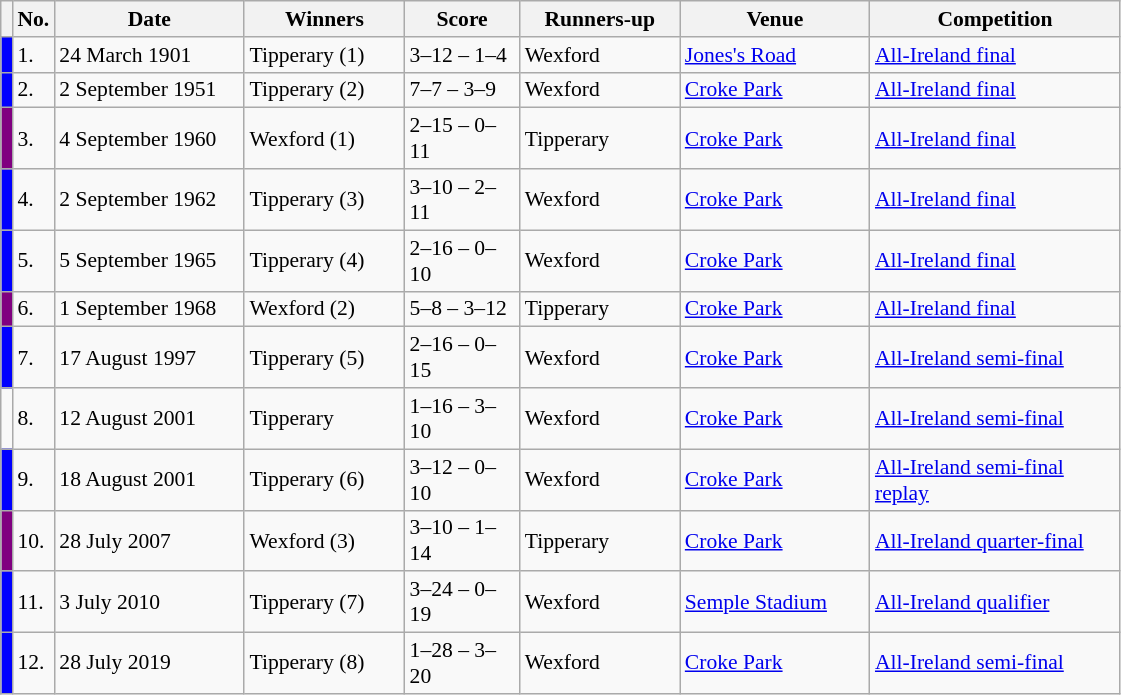<table class="wikitable" style="font-size:90%">
<tr>
<th width=1></th>
<th width=5>No.</th>
<th width=120>Date</th>
<th width=100>Winners</th>
<th width=70>Score</th>
<th width=100>Runners-up</th>
<th width=120>Venue</th>
<th width=160>Competition</th>
</tr>
<tr>
<td style="background-color:#0000ff"></td>
<td>1.</td>
<td>24 March 1901</td>
<td>Tipperary (1)</td>
<td>3–12 – 1–4</td>
<td>Wexford</td>
<td><a href='#'>Jones's Road</a></td>
<td><a href='#'>All-Ireland final</a></td>
</tr>
<tr>
<td style="background-color:#0000ff"></td>
<td>2.</td>
<td>2 September 1951</td>
<td>Tipperary (2)</td>
<td>7–7 – 3–9</td>
<td>Wexford</td>
<td><a href='#'>Croke Park</a></td>
<td><a href='#'>All-Ireland final</a></td>
</tr>
<tr>
<td style="background-color:#800080"></td>
<td>3.</td>
<td>4 September 1960</td>
<td>Wexford (1)</td>
<td>2–15 – 0–11</td>
<td>Tipperary</td>
<td><a href='#'>Croke Park</a></td>
<td><a href='#'>All-Ireland final</a></td>
</tr>
<tr>
<td style="background-color:#0000ff"></td>
<td>4.</td>
<td>2 September 1962</td>
<td>Tipperary (3)</td>
<td>3–10 – 2–11</td>
<td>Wexford</td>
<td><a href='#'>Croke Park</a></td>
<td><a href='#'>All-Ireland final</a></td>
</tr>
<tr>
<td style="background-color:#0000ff"></td>
<td>5.</td>
<td>5 September 1965</td>
<td>Tipperary (4)</td>
<td>2–16 – 0–10</td>
<td>Wexford</td>
<td><a href='#'>Croke Park</a></td>
<td><a href='#'>All-Ireland final</a></td>
</tr>
<tr>
<td style="background-color:#800080"></td>
<td>6.</td>
<td>1 September 1968</td>
<td>Wexford (2)</td>
<td>5–8 – 3–12</td>
<td>Tipperary</td>
<td><a href='#'>Croke Park</a></td>
<td><a href='#'>All-Ireland final</a></td>
</tr>
<tr>
<td style="background-color:#0000ff"></td>
<td>7.</td>
<td>17 August 1997</td>
<td>Tipperary (5)</td>
<td>2–16 – 0–15</td>
<td>Wexford</td>
<td><a href='#'>Croke Park</a></td>
<td><a href='#'>All-Ireland semi-final</a></td>
</tr>
<tr>
<td></td>
<td>8.</td>
<td>12 August 2001</td>
<td>Tipperary</td>
<td>1–16 – 3–10</td>
<td>Wexford</td>
<td><a href='#'>Croke Park</a></td>
<td><a href='#'>All-Ireland semi-final</a></td>
</tr>
<tr>
<td style="background-color:#0000ff"></td>
<td>9.</td>
<td>18 August 2001</td>
<td>Tipperary (6)</td>
<td>3–12 – 0–10</td>
<td>Wexford</td>
<td><a href='#'>Croke Park</a></td>
<td><a href='#'>All-Ireland semi-final replay</a></td>
</tr>
<tr>
<td style="background-color:#800080"></td>
<td>10.</td>
<td>28 July 2007</td>
<td>Wexford (3)</td>
<td>3–10 – 1–14</td>
<td>Tipperary</td>
<td><a href='#'>Croke Park</a></td>
<td><a href='#'>All-Ireland quarter-final</a></td>
</tr>
<tr>
<td style="background-color:#0000ff"></td>
<td>11.</td>
<td>3 July 2010</td>
<td>Tipperary (7)</td>
<td>3–24 – 0–19</td>
<td>Wexford</td>
<td><a href='#'>Semple Stadium</a></td>
<td><a href='#'>All-Ireland qualifier</a></td>
</tr>
<tr>
<td style="background-color:#0000ff"></td>
<td>12.</td>
<td>28 July 2019</td>
<td>Tipperary (8)</td>
<td>1–28 – 3–20</td>
<td>Wexford</td>
<td><a href='#'>Croke Park</a></td>
<td><a href='#'>All-Ireland semi-final</a></td>
</tr>
</table>
